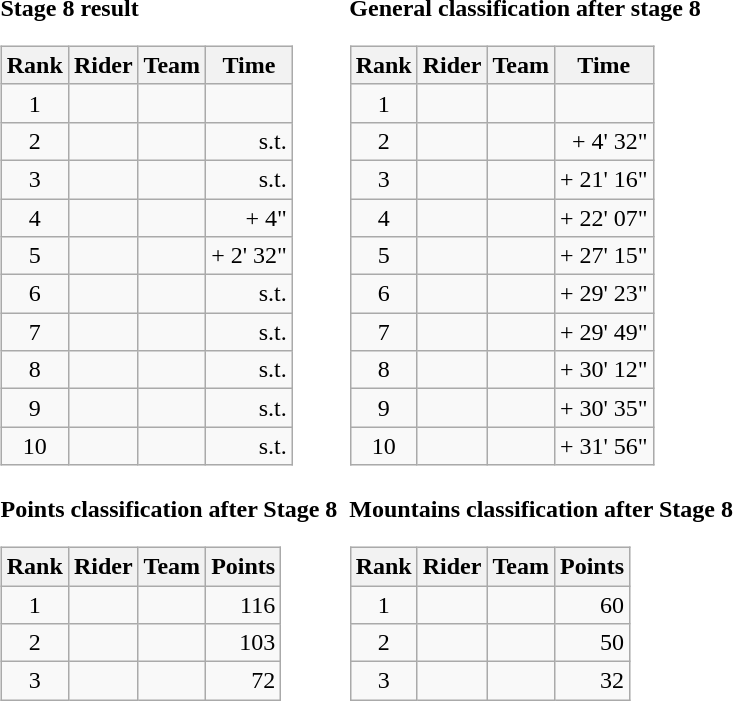<table>
<tr>
<td><strong>Stage 8 result</strong><br><table class="wikitable">
<tr>
<th scope="col">Rank</th>
<th scope="col">Rider</th>
<th scope="col">Team</th>
<th scope="col">Time</th>
</tr>
<tr>
<td style="text-align:center;">1</td>
<td></td>
<td></td>
<td style="text-align:right;"></td>
</tr>
<tr>
<td style="text-align:center;">2</td>
<td></td>
<td></td>
<td style="text-align:right;">s.t.</td>
</tr>
<tr>
<td style="text-align:center;">3</td>
<td></td>
<td></td>
<td style="text-align:right;">s.t.</td>
</tr>
<tr>
<td style="text-align:center;">4</td>
<td></td>
<td></td>
<td style="text-align:right;">+ 4"</td>
</tr>
<tr>
<td style="text-align:center;">5</td>
<td>  </td>
<td></td>
<td style="text-align:right;">+ 2' 32"</td>
</tr>
<tr>
<td style="text-align:center;">6</td>
<td></td>
<td></td>
<td style="text-align:right;">s.t.</td>
</tr>
<tr>
<td style="text-align:center;">7</td>
<td></td>
<td></td>
<td style="text-align:right;">s.t.</td>
</tr>
<tr>
<td style="text-align:center;">8</td>
<td></td>
<td></td>
<td style="text-align:right;">s.t.</td>
</tr>
<tr>
<td style="text-align:center;">9</td>
<td></td>
<td></td>
<td style="text-align:right;">s.t.</td>
</tr>
<tr>
<td style="text-align:center;">10</td>
<td></td>
<td></td>
<td style="text-align:right;">s.t.</td>
</tr>
</table>
</td>
<td></td>
<td><strong>General classification after stage 8</strong><br><table class="wikitable">
<tr>
<th scope="col">Rank</th>
<th scope="col">Rider</th>
<th scope="col">Team</th>
<th scope="col">Time</th>
</tr>
<tr>
<td style="text-align:center;">1</td>
<td>  </td>
<td></td>
<td style="text-align:right;"></td>
</tr>
<tr>
<td style="text-align:center;">2</td>
<td></td>
<td></td>
<td style="text-align:right;">+ 4' 32"</td>
</tr>
<tr>
<td style="text-align:center;">3</td>
<td></td>
<td></td>
<td style="text-align:right;">+ 21' 16"</td>
</tr>
<tr>
<td style="text-align:center;">4</td>
<td></td>
<td></td>
<td style="text-align:right;">+ 22' 07"</td>
</tr>
<tr>
<td style="text-align:center;">5</td>
<td></td>
<td></td>
<td style="text-align:right;">+ 27' 15"</td>
</tr>
<tr>
<td style="text-align:center;">6</td>
<td></td>
<td></td>
<td style="text-align:right;">+ 29' 23"</td>
</tr>
<tr>
<td style="text-align:center;">7</td>
<td></td>
<td></td>
<td style="text-align:right;">+ 29' 49"</td>
</tr>
<tr>
<td style="text-align:center;">8</td>
<td></td>
<td></td>
<td style="text-align:right;">+ 30' 12"</td>
</tr>
<tr>
<td style="text-align:center;">9</td>
<td></td>
<td></td>
<td style="text-align:right;">+ 30' 35"</td>
</tr>
<tr>
<td style="text-align:center;">10</td>
<td></td>
<td></td>
<td style="text-align:right;">+ 31' 56"</td>
</tr>
</table>
</td>
</tr>
<tr valign="top">
<td><strong>Points classification after Stage 8</strong><br><table class="wikitable">
<tr>
<th scope="col">Rank</th>
<th scope="col">Rider</th>
<th scope="col">Team</th>
<th scope="col">Points</th>
</tr>
<tr>
<td style="text-align:center;">1</td>
<td>  </td>
<td></td>
<td align=right>116</td>
</tr>
<tr>
<td style="text-align:center;">2</td>
<td></td>
<td></td>
<td align=right>103</td>
</tr>
<tr>
<td style="text-align:center;">3</td>
<td></td>
<td></td>
<td align=right>72</td>
</tr>
</table>
</td>
<td></td>
<td><strong>Mountains classification after Stage 8</strong><br><table class="wikitable">
<tr>
<th scope="col">Rank</th>
<th scope="col">Rider</th>
<th scope="col">Team</th>
<th scope="col">Points</th>
</tr>
<tr>
<td style="text-align:center;">1</td>
<td> </td>
<td></td>
<td align=right>60</td>
</tr>
<tr>
<td style="text-align:center;">2</td>
<td></td>
<td></td>
<td align=right>50</td>
</tr>
<tr>
<td style="text-align:center;">3</td>
<td></td>
<td></td>
<td align=right>32</td>
</tr>
</table>
</td>
</tr>
</table>
